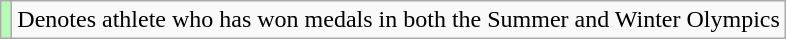<table class="wikitable">
<tr>
<td style="text-align:center; background:#b6fcb6;"></td>
<td>Denotes athlete who has won medals in both the Summer and Winter Olympics</td>
</tr>
</table>
